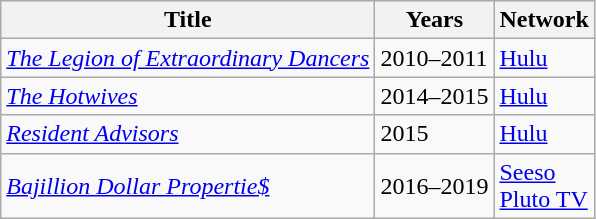<table class="wikitable sortable">
<tr>
<th>Title</th>
<th>Years</th>
<th>Network</th>
</tr>
<tr>
<td><em><a href='#'>The Legion of Extraordinary Dancers</a></em></td>
<td>2010–2011</td>
<td><a href='#'>Hulu</a></td>
</tr>
<tr>
<td><em><a href='#'>The Hotwives</a></em></td>
<td>2014–2015</td>
<td><a href='#'>Hulu</a></td>
</tr>
<tr>
<td><em><a href='#'>Resident Advisors</a></em></td>
<td>2015</td>
<td><a href='#'>Hulu</a></td>
</tr>
<tr>
<td><em><a href='#'>Bajillion Dollar Propertie$</a></em></td>
<td>2016–2019</td>
<td><a href='#'>Seeso</a><br><a href='#'>Pluto TV</a></td>
</tr>
</table>
